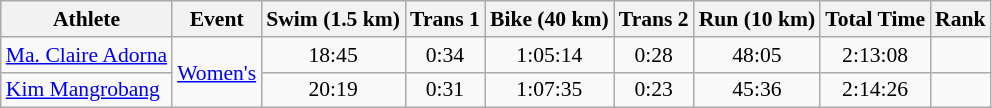<table class="wikitable" style="font-size:90%">
<tr>
<th>Athlete</th>
<th>Event</th>
<th>Swim (1.5 km)</th>
<th>Trans 1</th>
<th>Bike (40 km)</th>
<th>Trans 2</th>
<th>Run (10 km)</th>
<th>Total Time</th>
<th>Rank</th>
</tr>
<tr align=center>
<td align=left><a href='#'>Ma. Claire Adorna</a></td>
<td rowspan="2" align=left><a href='#'>Women's</a></td>
<td>18:45</td>
<td>0:34</td>
<td>1:05:14</td>
<td>0:28</td>
<td>48:05</td>
<td>2:13:08</td>
<td></td>
</tr>
<tr align=center>
<td align=left><a href='#'>Kim Mangrobang</a></td>
<td>20:19</td>
<td>0:31</td>
<td>1:07:35</td>
<td>0:23</td>
<td>45:36</td>
<td>2:14:26</td>
<td></td>
</tr>
</table>
